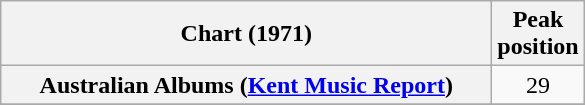<table class="wikitable sortable plainrowheaders">
<tr>
<th style="width:20em;">Chart (1971)</th>
<th>Peak<br>position</th>
</tr>
<tr>
<th scope="row">Australian Albums (<a href='#'>Kent Music Report</a>)</th>
<td align="center">29</td>
</tr>
<tr>
</tr>
<tr>
</tr>
<tr>
</tr>
</table>
